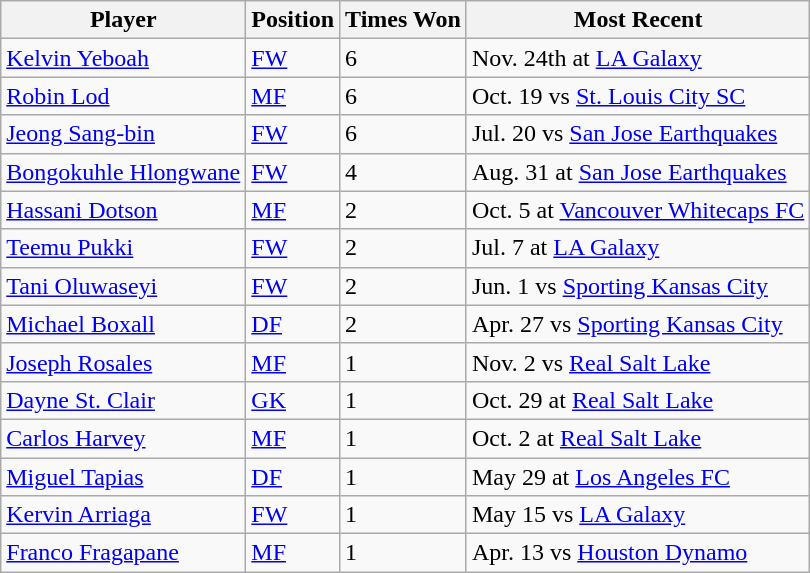<table class=wikitable>
<tr>
<th>Player</th>
<th>Position</th>
<th>Times Won</th>
<th>Most Recent</th>
</tr>
<tr>
<td> <a href='#'>Kelvin Yeboah</a></td>
<td><a href='#'>FW</a></td>
<td>6</td>
<td>Nov. 24th at <a href='#'>LA Galaxy</a></td>
</tr>
<tr>
<td> <a href='#'>Robin Lod</a></td>
<td><a href='#'>MF</a></td>
<td>6</td>
<td>Oct. 19 vs <a href='#'>St. Louis City SC</a></td>
</tr>
<tr>
<td> <a href='#'>Jeong Sang-bin</a></td>
<td><a href='#'>FW</a></td>
<td>6</td>
<td>Jul. 20 vs <a href='#'>San Jose Earthquakes</a></td>
</tr>
<tr>
<td> <a href='#'>Bongokuhle Hlongwane</a></td>
<td><a href='#'>FW</a></td>
<td>4</td>
<td>Aug. 31 at <a href='#'>San Jose Earthquakes</a></td>
</tr>
<tr>
<td> <a href='#'>Hassani Dotson</a></td>
<td><a href='#'>MF</a></td>
<td>2</td>
<td>Oct. 5 at <a href='#'>Vancouver Whitecaps FC</a></td>
</tr>
<tr>
<td> <a href='#'>Teemu Pukki</a></td>
<td><a href='#'>FW</a></td>
<td>2</td>
<td>Jul. 7 at <a href='#'>LA Galaxy</a></td>
</tr>
<tr>
<td> <a href='#'>Tani Oluwaseyi</a></td>
<td><a href='#'>FW</a></td>
<td>2</td>
<td>Jun. 1 vs <a href='#'>Sporting Kansas City</a></td>
</tr>
<tr>
<td> <a href='#'>Michael Boxall</a></td>
<td><a href='#'>DF</a></td>
<td>2</td>
<td>Apr. 27 vs <a href='#'>Sporting Kansas City</a></td>
</tr>
<tr>
<td> <a href='#'>Joseph Rosales</a></td>
<td><a href='#'>MF</a></td>
<td>1</td>
<td>Nov. 2 vs <a href='#'>Real Salt Lake</a></td>
</tr>
<tr>
<td> <a href='#'>Dayne St. Clair</a></td>
<td><a href='#'>GK</a></td>
<td>1</td>
<td>Oct. 29 at <a href='#'>Real Salt Lake</a></td>
</tr>
<tr>
<td> <a href='#'>Carlos Harvey</a></td>
<td><a href='#'>MF</a></td>
<td>1</td>
<td>Oct. 2 at <a href='#'>Real Salt Lake</a></td>
</tr>
<tr>
<td> <a href='#'>Miguel Tapias</a></td>
<td><a href='#'>DF</a></td>
<td>1</td>
<td>May 29 at <a href='#'>Los Angeles FC</a></td>
</tr>
<tr>
<td> <a href='#'>Kervin Arriaga</a></td>
<td><a href='#'>FW</a></td>
<td>1</td>
<td>May 15 vs <a href='#'>LA Galaxy</a></td>
</tr>
<tr>
<td> <a href='#'>Franco Fragapane</a></td>
<td><a href='#'>MF</a></td>
<td>1</td>
<td>Apr. 13 vs <a href='#'>Houston Dynamo</a></td>
</tr>
</table>
